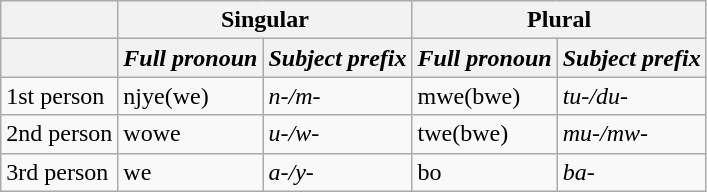<table class="wikitable">
<tr>
<th></th>
<th colspan=2>Singular</th>
<th colspan=2>Plural</th>
</tr>
<tr>
<th></th>
<th><em>Full pronoun</em></th>
<th><em>Subject prefix</em></th>
<th><em>Full pronoun</em></th>
<th><em>Subject prefix</em></th>
</tr>
<tr>
<td>1st person</td>
<td>njye(we)</td>
<td><em>n-/m-</em></td>
<td>mwe(bwe)</td>
<td><em>tu-/du-</em></td>
</tr>
<tr>
<td>2nd person</td>
<td>wowe</td>
<td><em>u-/w-</em></td>
<td>twe(bwe)</td>
<td><em>mu-/mw-</em></td>
</tr>
<tr>
<td>3rd person</td>
<td>we</td>
<td><em>a-/y-</em></td>
<td>bo</td>
<td><em>ba-</em></td>
</tr>
</table>
